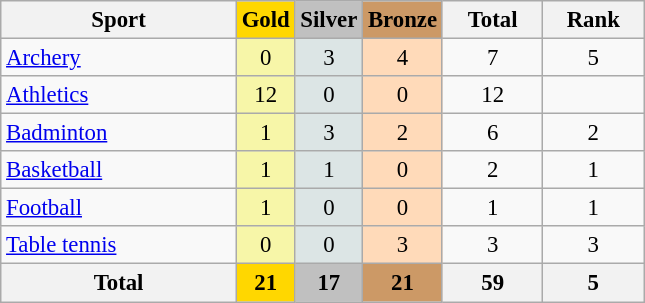<table class="wikitable sortable" style="text-align:center; font-size:95%">
<tr>
<th width=150>Sport</th>
<th style="background-color:gold; width=60;">Gold</th>
<th style="background-color:silver; width=60;">Silver</th>
<th style="background-color:#cc9966; width=60;">Bronze</th>
<th width=60>Total</th>
<th width=60>Rank</th>
</tr>
<tr>
<td align=left> <a href='#'>Archery</a></td>
<td bgcolor=#f7f6a8>0</td>
<td bgcolor=#dce5e5>3</td>
<td bgcolor=#ffdab9>4</td>
<td>7</td>
<td>5</td>
</tr>
<tr>
<td align=left> <a href='#'>Athletics</a></td>
<td bgcolor=#f7f6a8>12</td>
<td bgcolor=#dce5e5>0</td>
<td bgcolor=#ffdab9>0</td>
<td>12</td>
<td></td>
</tr>
<tr>
<td align=left> <a href='#'>Badminton</a></td>
<td bgcolor=#f7f6a8>1</td>
<td bgcolor=#dce5e5>3</td>
<td bgcolor=#ffdab9>2</td>
<td>6</td>
<td>2</td>
</tr>
<tr>
<td align=left> <a href='#'>Basketball</a></td>
<td bgcolor=#f7f6a8>1</td>
<td bgcolor=#dce5e5>1</td>
<td bgcolor=#ffdab9>0</td>
<td>2</td>
<td>1</td>
</tr>
<tr>
<td align=left> <a href='#'>Football</a></td>
<td bgcolor=#f7f6a8>1</td>
<td bgcolor=#dce5e5>0</td>
<td bgcolor=#ffdab9>0</td>
<td>1</td>
<td>1</td>
</tr>
<tr>
<td align=left> <a href='#'>Table tennis</a></td>
<td bgcolor=#f7f6a8>0</td>
<td bgcolor=#dce5e5>0</td>
<td bgcolor=#ffdab9>3</td>
<td>3</td>
<td>3</td>
</tr>
<tr>
<th>Total</th>
<th style="background-color:gold; width=60;">21</th>
<th style="background-color:silver; width=60;">17</th>
<th style="background-color:#cc9966; width=60;">21</th>
<th>59</th>
<th>5</th>
</tr>
</table>
